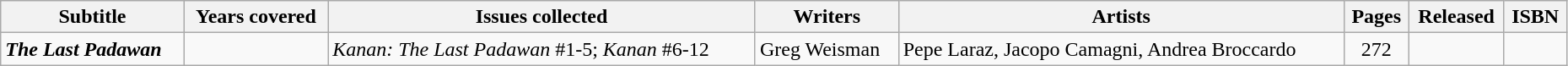<table class="wikitable sortable" width=98%>
<tr>
<th class="unsortable">Subtitle</th>
<th>Years covered</th>
<th class="unsortable">Issues collected</th>
<th class="unsortable">Writers</th>
<th class="unsortable">Artists</th>
<th class="unsortable">Pages</th>
<th>Released</th>
<th class="unsortable">ISBN</th>
</tr>
<tr>
<td><strong><em>The Last Padawan</em></strong></td>
<td></td>
<td><em>Kanan: The Last Padawan</em> #1-5; <em>Kanan</em> #6-12</td>
<td>Greg Weisman</td>
<td>Pepe Laraz, Jacopo Camagni, Andrea Broccardo</td>
<td style="text-align: center;">272</td>
<td></td>
<td></td>
</tr>
</table>
